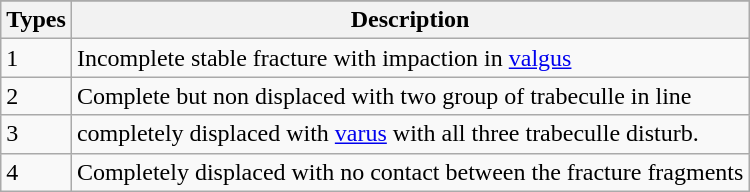<table class="wikitable">
<tr>
</tr>
<tr>
<th>Types</th>
<th>Description</th>
</tr>
<tr>
<td>1</td>
<td>Incomplete stable fracture with impaction in <a href='#'>valgus</a></td>
</tr>
<tr>
<td>2</td>
<td>Complete but non displaced with two group of trabeculle in line</td>
</tr>
<tr>
<td>3</td>
<td>completely displaced with <a href='#'>varus</a> with all three trabeculle disturb.</td>
</tr>
<tr>
<td>4</td>
<td>Completely displaced with no contact between the fracture fragments</td>
</tr>
</table>
